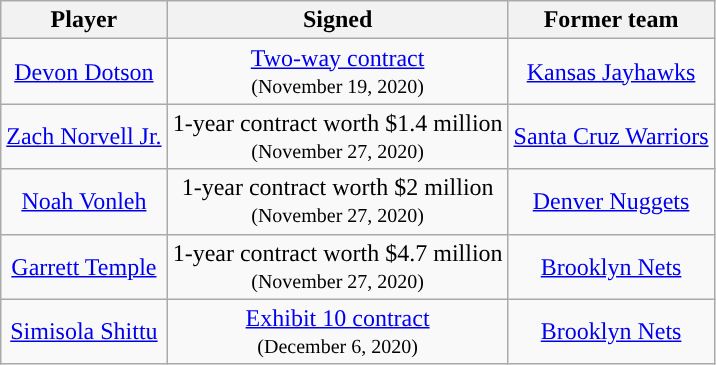<table class="wikitable sortable sortable" style="text-align: center">
<tr>
<th>Player</th>
<th>Signed</th>
<th>Former team</th>
</tr>
<tr>
<td><a href='#'>Devon Dotson</a></td>
<td><a href='#'>Two-way contract</a><br><small>(November 19, 2020)</small></td>
<td><a href='#'>Kansas Jayhawks</a></td>
</tr>
<tr>
<td><a href='#'>Zach Norvell Jr.</a></td>
<td>1-year contract worth $1.4 million<br><small>(November 27, 2020)</small></td>
<td><a href='#'>Santa Cruz Warriors</a></td>
</tr>
<tr>
<td><a href='#'>Noah Vonleh</a></td>
<td>1-year contract worth $2 million<br><small>(November 27, 2020)</small></td>
<td><a href='#'>Denver Nuggets</a></td>
</tr>
<tr>
<td><a href='#'>Garrett Temple</a></td>
<td>1-year contract worth $4.7 million<br><small>(November 27, 2020)</small></td>
<td><a href='#'>Brooklyn Nets</a></td>
</tr>
<tr>
<td><a href='#'>Simisola Shittu</a></td>
<td><a href='#'>Exhibit 10 contract</a><br><small>(December 6, 2020)</small></td>
<td><a href='#'>Brooklyn Nets</a></td>
</tr>
</table>
